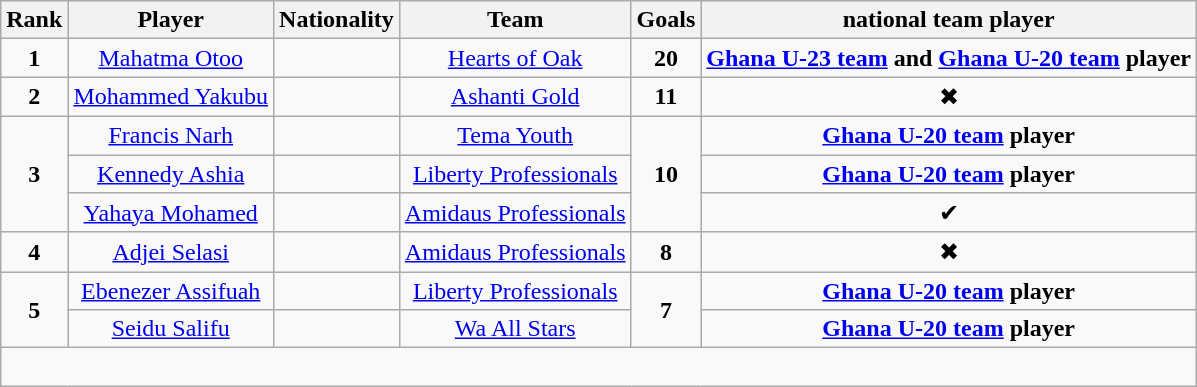<table class="wikitable sortable" style="text-align: center;">
<tr>
<th>Rank</th>
<th class="unsortable">Player</th>
<th class="unsortable">Nationality</th>
<th class="unsortable">Team</th>
<th class="unsortable">Goals</th>
<th class="unsortable"> national team player</th>
</tr>
<tr>
<td><strong>1</strong></td>
<td><a href='#'>Mahatma Otoo</a></td>
<td></td>
<td><a href='#'>Hearts of Oak</a></td>
<td><strong>20</strong></td>
<td><strong><a href='#'>Ghana U-23 team</a> and <a href='#'>Ghana U-20 team</a> player</strong></td>
</tr>
<tr>
<td><strong>2</strong></td>
<td><a href='#'>Mohammed Yakubu</a></td>
<td></td>
<td><a href='#'>Ashanti Gold</a></td>
<td><strong>11</strong></td>
<td>✖</td>
</tr>
<tr>
<td rowspan=3><strong>3</strong></td>
<td><a href='#'>Francis Narh</a></td>
<td></td>
<td><a href='#'>Tema Youth</a></td>
<td rowspan=3><strong>10</strong></td>
<td><strong><a href='#'>Ghana U-20 team</a> player</strong></td>
</tr>
<tr>
<td><a href='#'>Kennedy Ashia</a></td>
<td></td>
<td><a href='#'>Liberty Professionals</a></td>
<td><strong><a href='#'>Ghana U-20 team</a> player</strong></td>
</tr>
<tr>
<td><a href='#'>Yahaya Mohamed</a></td>
<td></td>
<td><a href='#'>Amidaus Professionals</a></td>
<td>✔</td>
</tr>
<tr>
<td><strong>4</strong></td>
<td><a href='#'>Adjei Selasi</a></td>
<td></td>
<td><a href='#'>Amidaus Professionals</a></td>
<td><strong>8</strong></td>
<td>✖</td>
</tr>
<tr>
<td rowspan=2><strong>5</strong></td>
<td><a href='#'>Ebenezer Assifuah</a></td>
<td></td>
<td><a href='#'>Liberty Professionals</a></td>
<td rowspan=2><strong>7</strong></td>
<td><strong><a href='#'>Ghana U-20 team</a> player</strong></td>
</tr>
<tr>
<td><a href='#'>Seidu Salifu</a></td>
<td></td>
<td><a href='#'>Wa All Stars</a></td>
<td><strong><a href='#'>Ghana U-20 team</a> player</strong></td>
</tr>
<tr>
<td colspan="12"><br></td>
</tr>
</table>
